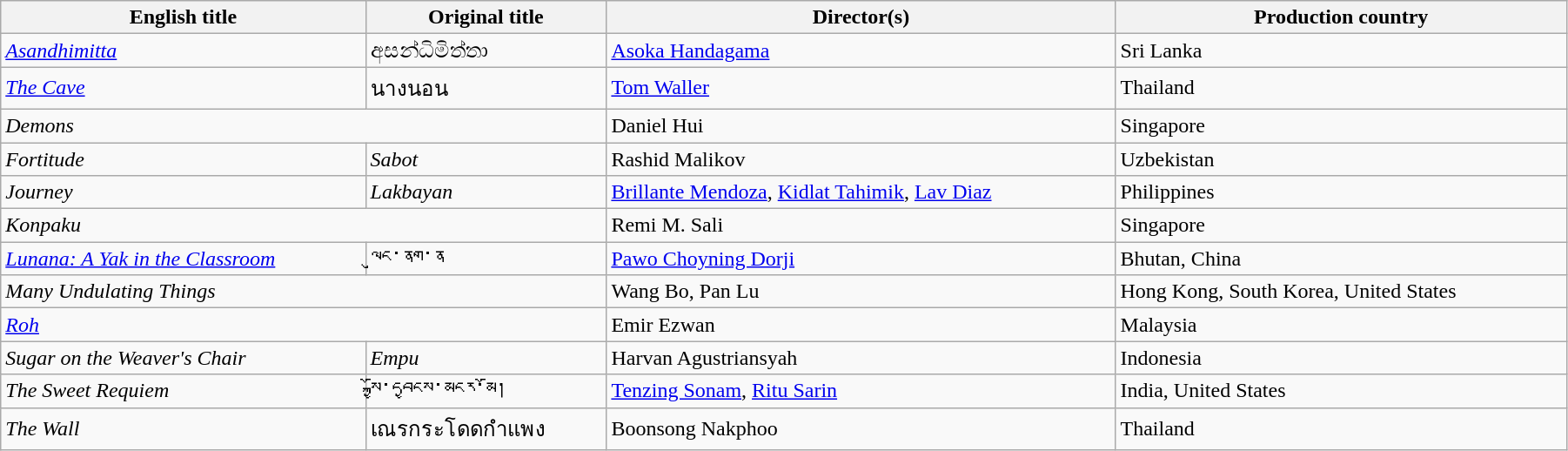<table class="wikitable" style="width:95%; margin-bottom:2px">
<tr>
<th>English title</th>
<th>Original title</th>
<th>Director(s)</th>
<th>Production country</th>
</tr>
<tr>
<td><em><a href='#'>Asandhimitta</a></em></td>
<td>අසන්ධිමිත්තා</td>
<td><a href='#'>Asoka Handagama</a></td>
<td>Sri Lanka</td>
</tr>
<tr>
<td><em><a href='#'>The Cave</a></em></td>
<td>นางนอน</td>
<td><a href='#'>Tom Waller</a></td>
<td>Thailand</td>
</tr>
<tr>
<td colspan="2"><em>Demons</em></td>
<td>Daniel Hui</td>
<td>Singapore</td>
</tr>
<tr>
<td><em>Fortitude</em></td>
<td><em>Sabot</em></td>
<td>Rashid Malikov</td>
<td>Uzbekistan</td>
</tr>
<tr>
<td><em>Journey</em></td>
<td><em>Lakbayan</em></td>
<td><a href='#'>Brillante Mendoza</a>, <a href='#'>Kidlat Tahimik</a>, <a href='#'>Lav Diaz</a></td>
<td>Philippines</td>
</tr>
<tr>
<td colspan="2"><em>Konpaku</em></td>
<td>Remi M. Sali</td>
<td>Singapore</td>
</tr>
<tr>
<td><em><a href='#'>Lunana: A Yak in the Classroom</a></em></td>
<td>ལུང་ནག་ན</td>
<td><a href='#'>Pawo Choyning Dorji</a></td>
<td>Bhutan, China</td>
</tr>
<tr>
<td colspan="2"><em>Many Undulating Things</em></td>
<td>Wang Bo, Pan Lu</td>
<td>Hong Kong, South Korea, United States</td>
</tr>
<tr>
<td colspan="2"><em><a href='#'>Roh</a></em></td>
<td>Emir Ezwan</td>
<td>Malaysia</td>
</tr>
<tr>
<td><em>Sugar on the Weaver's Chair</em></td>
<td><em>Empu</em></td>
<td>Harvan Agustriansyah</td>
<td>Indonesia</td>
</tr>
<tr>
<td><em>The Sweet Requiem</em></td>
<td>སྐྱོ་དབྱངས་མངར་མོ།</td>
<td><a href='#'>Tenzing Sonam</a>, <a href='#'>Ritu Sarin</a></td>
<td>India, United States</td>
</tr>
<tr>
<td><em>The Wall</em></td>
<td>เณรกระโดดกำแพง</td>
<td>Boonsong Nakphoo</td>
<td>Thailand</td>
</tr>
</table>
